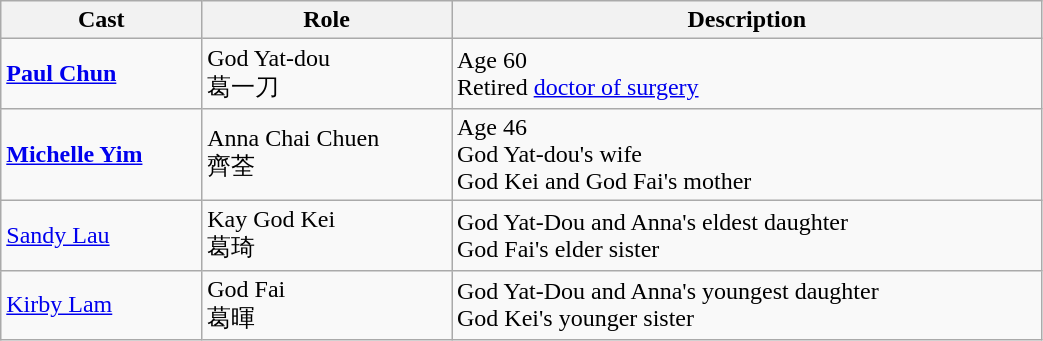<table class="wikitable" width="55%">
<tr>
<th>Cast</th>
<th>Role</th>
<th>Description</th>
</tr>
<tr>
<td><strong><a href='#'>Paul Chun</a></strong></td>
<td>God Yat-dou <br> 葛一刀</td>
<td>Age 60<br>Retired <a href='#'>doctor of surgery</a></td>
</tr>
<tr>
<td><strong><a href='#'>Michelle Yim</a></strong></td>
<td>Anna Chai Chuen <br> 齊荃</td>
<td>Age 46<br>God Yat-dou's wife<br>God Kei and God Fai's mother</td>
</tr>
<tr>
<td><a href='#'>Sandy Lau</a></td>
<td>Kay God Kei <br> 葛琦</td>
<td>God Yat-Dou and Anna's eldest daughter<br>God Fai's elder sister</td>
</tr>
<tr>
<td><a href='#'>Kirby Lam</a></td>
<td>God Fai <br> 葛暉</td>
<td>God Yat-Dou and Anna's youngest daughter<br>God Kei's younger sister</td>
</tr>
</table>
